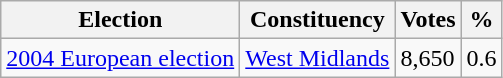<table class="wikitable">
<tr>
<th>Election</th>
<th>Constituency</th>
<th>Votes</th>
<th>%</th>
</tr>
<tr>
<td><a href='#'>2004 European election</a></td>
<td><a href='#'>West Midlands</a></td>
<td>8,650</td>
<td>0.6</td>
</tr>
</table>
